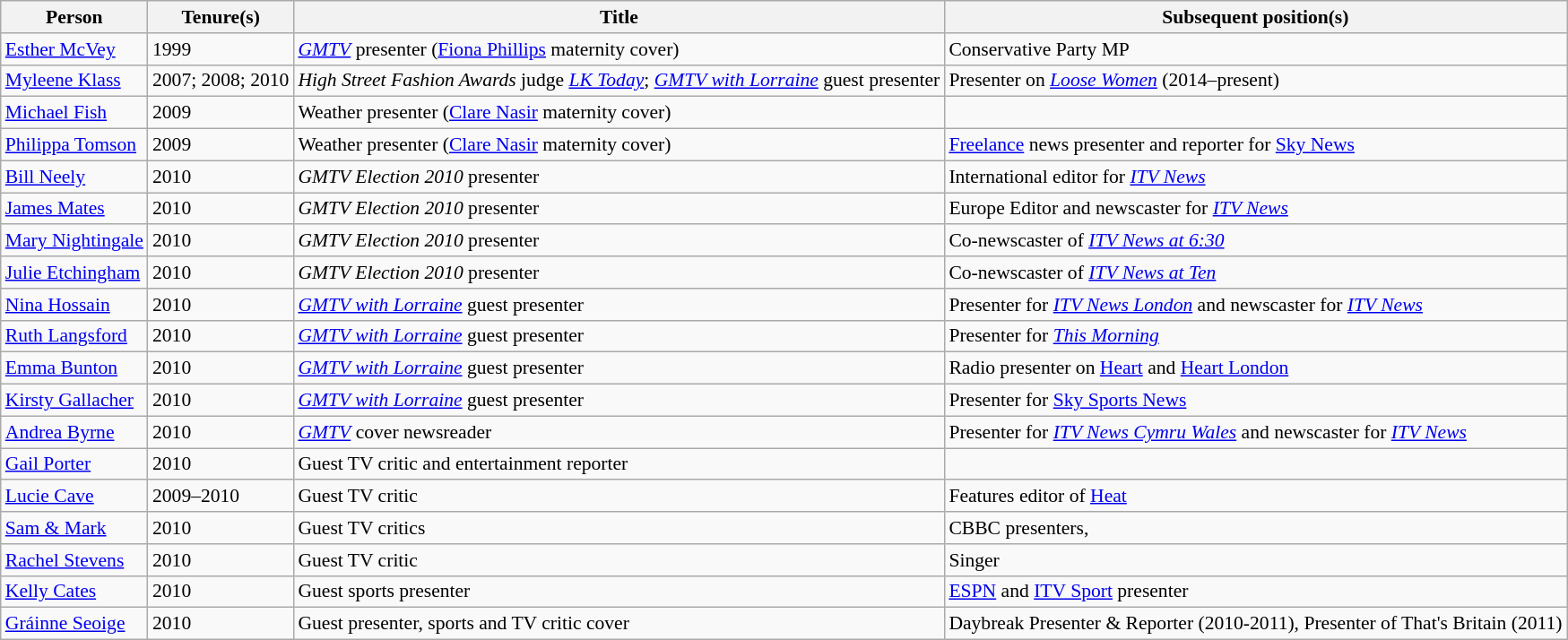<table class="wikitable" style="font-size:90%;">
<tr>
<th>Person</th>
<th>Tenure(s)</th>
<th>Title</th>
<th>Subsequent position(s)</th>
</tr>
<tr>
<td><a href='#'>Esther McVey</a></td>
<td>1999</td>
<td><em><a href='#'>GMTV</a></em> presenter (<a href='#'>Fiona Phillips</a> maternity cover)</td>
<td>Conservative Party MP</td>
</tr>
<tr>
<td><a href='#'>Myleene Klass</a></td>
<td>2007; 2008; 2010</td>
<td><em>High Street Fashion Awards</em> judge <em><a href='#'>LK Today</a></em>; <em><a href='#'>GMTV with Lorraine</a></em> guest presenter</td>
<td>Presenter on <em><a href='#'>Loose Women</a></em> (2014–present)</td>
</tr>
<tr>
<td><a href='#'>Michael Fish</a></td>
<td>2009</td>
<td>Weather presenter (<a href='#'>Clare Nasir</a> maternity cover)</td>
<td></td>
</tr>
<tr>
<td><a href='#'>Philippa Tomson</a></td>
<td>2009</td>
<td>Weather presenter (<a href='#'>Clare Nasir</a> maternity cover)</td>
<td><a href='#'>Freelance</a> news presenter and reporter for <a href='#'>Sky News</a></td>
</tr>
<tr>
<td><a href='#'>Bill Neely</a></td>
<td>2010</td>
<td><em>GMTV Election 2010</em> presenter</td>
<td>International editor for <em><a href='#'>ITV News</a></em></td>
</tr>
<tr>
<td><a href='#'>James Mates</a></td>
<td>2010</td>
<td><em>GMTV Election 2010</em> presenter</td>
<td>Europe Editor and newscaster for <em><a href='#'>ITV News</a></em></td>
</tr>
<tr>
<td><a href='#'>Mary Nightingale</a></td>
<td>2010</td>
<td><em>GMTV Election 2010</em> presenter</td>
<td>Co-newscaster of <em><a href='#'>ITV News at 6:30</a></em></td>
</tr>
<tr>
<td><a href='#'>Julie Etchingham</a></td>
<td>2010</td>
<td><em>GMTV Election 2010</em> presenter</td>
<td>Co-newscaster of <em><a href='#'>ITV News at Ten</a></em></td>
</tr>
<tr>
<td><a href='#'>Nina Hossain</a></td>
<td>2010</td>
<td><em><a href='#'>GMTV with Lorraine</a></em> guest presenter</td>
<td>Presenter for <em><a href='#'>ITV News London</a></em> and newscaster for <em><a href='#'>ITV News</a></em></td>
</tr>
<tr>
<td><a href='#'>Ruth Langsford</a></td>
<td>2010</td>
<td><em><a href='#'>GMTV with Lorraine</a></em> guest presenter</td>
<td>Presenter for <em><a href='#'>This Morning</a></em></td>
</tr>
<tr>
<td><a href='#'>Emma Bunton</a></td>
<td>2010</td>
<td><em><a href='#'>GMTV with Lorraine</a></em> guest presenter</td>
<td>Radio presenter on <a href='#'>Heart</a> and <a href='#'>Heart London</a></td>
</tr>
<tr>
<td><a href='#'>Kirsty Gallacher</a></td>
<td>2010</td>
<td><em><a href='#'>GMTV with Lorraine</a></em> guest presenter</td>
<td>Presenter for <a href='#'>Sky Sports News</a></td>
</tr>
<tr>
<td><a href='#'>Andrea Byrne</a></td>
<td>2010</td>
<td><em><a href='#'>GMTV</a></em> cover newsreader</td>
<td>Presenter for <em><a href='#'>ITV News Cymru Wales</a></em> and newscaster for <em><a href='#'>ITV News</a></em></td>
</tr>
<tr>
<td><a href='#'>Gail Porter</a></td>
<td>2010</td>
<td>Guest TV critic and entertainment reporter</td>
<td></td>
</tr>
<tr>
<td><a href='#'>Lucie Cave</a></td>
<td>2009–2010</td>
<td>Guest TV critic</td>
<td>Features editor of <a href='#'>Heat</a></td>
</tr>
<tr>
<td><a href='#'>Sam & Mark</a></td>
<td>2010</td>
<td>Guest TV critics</td>
<td>CBBC presenters,</td>
</tr>
<tr>
<td><a href='#'>Rachel Stevens</a></td>
<td>2010</td>
<td>Guest TV critic</td>
<td>Singer</td>
</tr>
<tr>
<td><a href='#'>Kelly Cates</a></td>
<td>2010</td>
<td>Guest sports presenter</td>
<td><a href='#'>ESPN</a> and <a href='#'>ITV Sport</a> presenter</td>
</tr>
<tr>
<td><a href='#'>Gráinne Seoige</a></td>
<td>2010</td>
<td>Guest presenter, sports and TV critic cover</td>
<td>Daybreak Presenter & Reporter (2010-2011), Presenter of That's Britain (2011)</td>
</tr>
</table>
